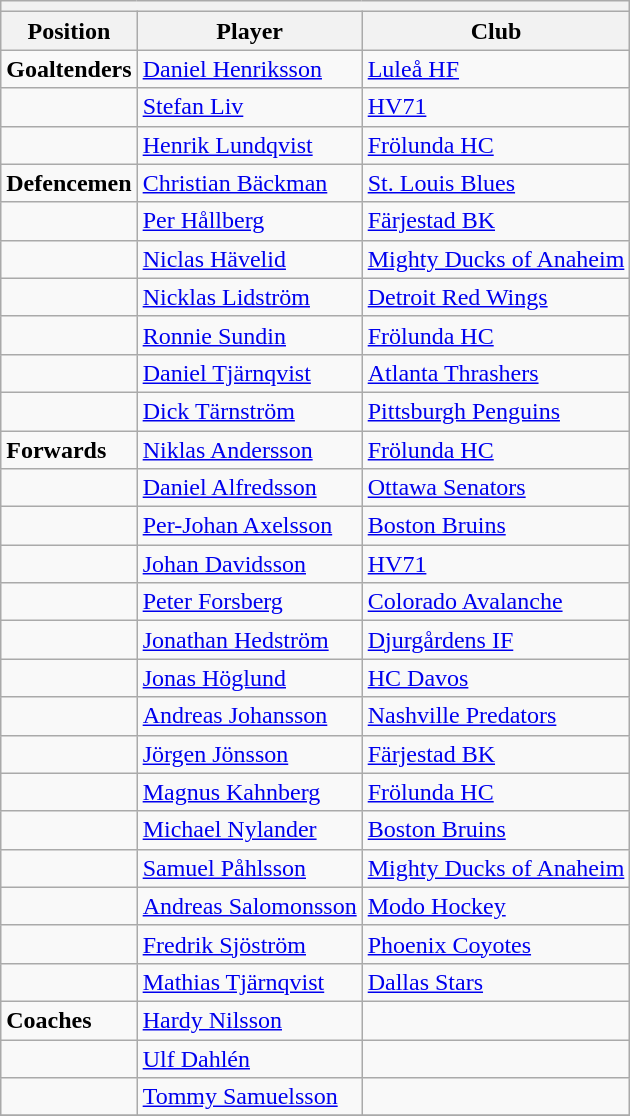<table class=wikitable>
<tr>
<th colspan="7"></th>
</tr>
<tr>
<th>Position</th>
<th>Player</th>
<th>Club</th>
</tr>
<tr>
<td><strong>Goaltenders</strong></td>
<td><a href='#'>Daniel Henriksson</a></td>
<td><a href='#'>Luleå HF</a></td>
</tr>
<tr>
<td></td>
<td><a href='#'>Stefan Liv</a></td>
<td><a href='#'>HV71</a></td>
</tr>
<tr>
<td></td>
<td><a href='#'>Henrik Lundqvist</a></td>
<td><a href='#'>Frölunda HC</a></td>
</tr>
<tr>
<td><strong>Defencemen</strong></td>
<td><a href='#'>Christian Bäckman</a></td>
<td><a href='#'>St. Louis Blues</a></td>
</tr>
<tr>
<td></td>
<td><a href='#'>Per Hållberg</a></td>
<td><a href='#'>Färjestad BK</a></td>
</tr>
<tr>
<td></td>
<td><a href='#'>Niclas Hävelid</a></td>
<td><a href='#'>Mighty Ducks of Anaheim</a></td>
</tr>
<tr>
<td></td>
<td><a href='#'>Nicklas Lidström</a></td>
<td><a href='#'>Detroit Red Wings</a></td>
</tr>
<tr>
<td></td>
<td><a href='#'>Ronnie Sundin</a></td>
<td><a href='#'>Frölunda HC</a></td>
</tr>
<tr>
<td></td>
<td><a href='#'>Daniel Tjärnqvist</a></td>
<td><a href='#'>Atlanta Thrashers</a></td>
</tr>
<tr>
<td></td>
<td><a href='#'>Dick Tärnström</a></td>
<td><a href='#'>Pittsburgh Penguins</a></td>
</tr>
<tr>
<td><strong>Forwards</strong></td>
<td><a href='#'>Niklas Andersson</a></td>
<td><a href='#'>Frölunda HC</a></td>
</tr>
<tr>
<td></td>
<td><a href='#'>Daniel Alfredsson</a></td>
<td><a href='#'>Ottawa Senators</a></td>
</tr>
<tr>
<td></td>
<td><a href='#'>Per-Johan Axelsson</a></td>
<td><a href='#'>Boston Bruins</a></td>
</tr>
<tr>
<td></td>
<td><a href='#'>Johan Davidsson</a></td>
<td><a href='#'>HV71</a></td>
</tr>
<tr>
<td></td>
<td><a href='#'>Peter Forsberg</a></td>
<td><a href='#'>Colorado Avalanche</a></td>
</tr>
<tr>
<td></td>
<td><a href='#'>Jonathan Hedström</a></td>
<td><a href='#'>Djurgårdens IF</a></td>
</tr>
<tr>
<td></td>
<td><a href='#'>Jonas Höglund</a></td>
<td><a href='#'>HC Davos</a></td>
</tr>
<tr>
<td></td>
<td><a href='#'>Andreas Johansson</a></td>
<td><a href='#'>Nashville Predators</a></td>
</tr>
<tr>
<td></td>
<td><a href='#'>Jörgen Jönsson</a></td>
<td><a href='#'>Färjestad BK</a></td>
</tr>
<tr>
<td></td>
<td><a href='#'>Magnus Kahnberg</a></td>
<td><a href='#'>Frölunda HC</a></td>
</tr>
<tr>
<td></td>
<td><a href='#'>Michael Nylander</a></td>
<td><a href='#'>Boston Bruins</a></td>
</tr>
<tr>
<td></td>
<td><a href='#'>Samuel Påhlsson</a></td>
<td><a href='#'>Mighty Ducks of Anaheim</a></td>
</tr>
<tr>
<td></td>
<td><a href='#'>Andreas Salomonsson</a></td>
<td><a href='#'>Modo Hockey</a></td>
</tr>
<tr>
<td></td>
<td><a href='#'>Fredrik Sjöström</a></td>
<td><a href='#'>Phoenix Coyotes</a></td>
</tr>
<tr>
<td></td>
<td><a href='#'>Mathias Tjärnqvist</a></td>
<td><a href='#'>Dallas Stars</a></td>
</tr>
<tr>
<td><strong>Coaches</strong></td>
<td><a href='#'>Hardy Nilsson</a></td>
<td></td>
</tr>
<tr>
<td></td>
<td><a href='#'>Ulf Dahlén</a></td>
<td></td>
</tr>
<tr>
<td></td>
<td><a href='#'>Tommy Samuelsson</a></td>
<td></td>
</tr>
<tr>
</tr>
</table>
